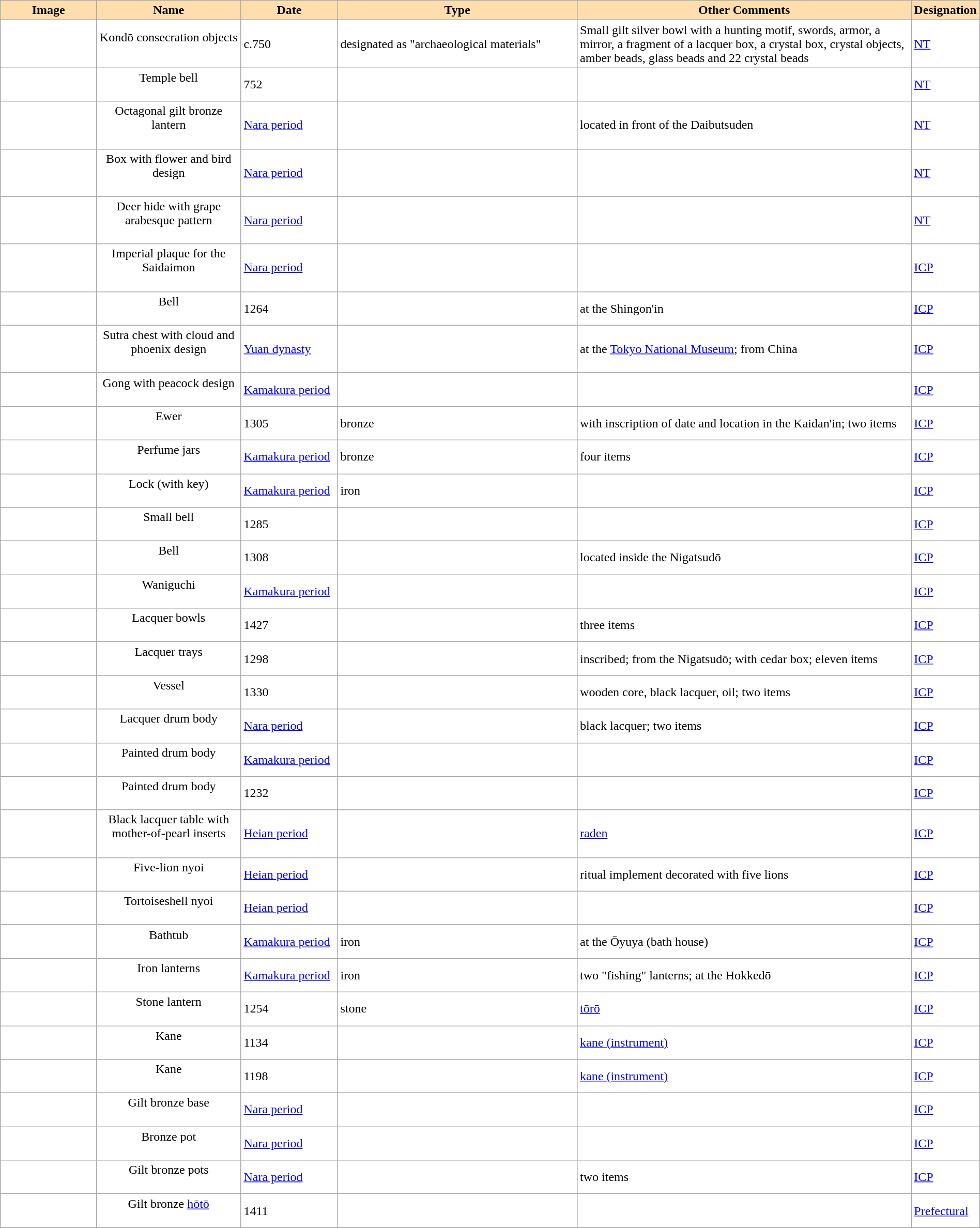<table class="wikitable sortable"  width="100%" style="background:#ffffff;">
<tr>
<th width="10%" align="left" style="background:#ffdead;" class="unsortable">Image</th>
<th width="15%" align="left" style="background:#ffdead;">Name</th>
<th width="10%" align="left" style="background:#ffdead;">Date</th>
<th width="25%" align="left" style="background:#ffdead;">Type</th>
<th width="35%" align="left" style="background:#ffdead;">Other Comments</th>
<th width="10%" align="left" style="background:#ffdead;">Designation</th>
</tr>
<tr>
<td></td>
<td align="center">Kondō consecration objects<br><br><small></small></td>
<td>c.750</td>
<td>designated as "archaeological materials"</td>
<td>Small gilt silver bowl with a hunting motif, swords, armor, a mirror, a fragment of a lacquer box, a crystal box, crystal objects, amber beads, glass beads and 22 crystal beads</td>
<td><a href='#'>NT</a></td>
</tr>
<tr>
<td></td>
<td align="center">Temple bell<br><br><small></small></td>
<td>752</td>
<td></td>
<td></td>
<td><a href='#'>NT</a></td>
</tr>
<tr>
<td></td>
<td align="center">Octagonal gilt bronze lantern<br><br><small></small></td>
<td><a href='#'>Nara period</a></td>
<td></td>
<td>located in front of the Daibutsuden</td>
<td><a href='#'>NT</a></td>
</tr>
<tr>
<td></td>
<td align="center">Box with flower and bird design<br><br><small></small></td>
<td><a href='#'>Nara period</a></td>
<td></td>
<td></td>
<td><a href='#'>NT</a></td>
</tr>
<tr>
<td></td>
<td align="center">Deer hide with grape arabesque pattern<br><br><small></small></td>
<td><a href='#'>Nara period</a></td>
<td></td>
<td></td>
<td><a href='#'>NT</a></td>
</tr>
<tr>
<td></td>
<td align="center">Imperial plaque for the Saidaimon<br><br><small></small></td>
<td><a href='#'>Nara period</a></td>
<td></td>
<td></td>
<td><a href='#'>ICP</a></td>
</tr>
<tr>
<td></td>
<td align="center">Bell<br><br><small></small></td>
<td>1264</td>
<td></td>
<td>at the Shingon'in</td>
<td><a href='#'>ICP</a></td>
</tr>
<tr>
<td></td>
<td align="center">Sutra chest with cloud and phoenix design<br><br><small></small></td>
<td><a href='#'>Yuan dynasty</a></td>
<td></td>
<td>at the <a href='#'>Tokyo National Museum</a>; from China</td>
<td><a href='#'>ICP</a></td>
</tr>
<tr>
<td></td>
<td align="center">Gong with peacock design<br><br><small></small></td>
<td><a href='#'>Kamakura period</a></td>
<td></td>
<td></td>
<td><a href='#'>ICP</a></td>
</tr>
<tr>
<td></td>
<td align="center">Ewer<br><br><small></small></td>
<td>1305</td>
<td>bronze</td>
<td>with inscription of date and location in the Kaidan'in; two items</td>
<td><a href='#'>ICP</a></td>
</tr>
<tr>
<td></td>
<td align="center">Perfume jars<br><br><small></small></td>
<td><a href='#'>Kamakura period</a></td>
<td>bronze</td>
<td>four items</td>
<td><a href='#'>ICP</a></td>
</tr>
<tr>
<td></td>
<td align="center">Lock (with key)<br><br><small></small></td>
<td><a href='#'>Kamakura period</a></td>
<td>iron</td>
<td></td>
<td><a href='#'>ICP</a></td>
</tr>
<tr>
<td></td>
<td align="center">Small bell<br><br><small></small></td>
<td>1285</td>
<td></td>
<td></td>
<td><a href='#'>ICP</a></td>
</tr>
<tr>
<td></td>
<td align="center">Bell<br><br><small></small></td>
<td>1308</td>
<td></td>
<td>located inside the Nigatsudō</td>
<td><a href='#'>ICP</a></td>
</tr>
<tr>
<td></td>
<td align="center">Waniguchi<br><br><small></small></td>
<td><a href='#'>Kamakura period</a></td>
<td></td>
<td></td>
<td><a href='#'>ICP</a></td>
</tr>
<tr>
<td></td>
<td align="center">Lacquer bowls<br><br><small></small></td>
<td>1427</td>
<td></td>
<td>three items</td>
<td><a href='#'>ICP</a></td>
</tr>
<tr>
<td></td>
<td align="center">Lacquer trays<br><br><small></small></td>
<td>1298</td>
<td></td>
<td>inscribed; from the Nigatsudō; with cedar box; eleven items</td>
<td><a href='#'>ICP</a></td>
</tr>
<tr>
<td></td>
<td align="center">Vessel<br><br><small></small></td>
<td>1330</td>
<td></td>
<td>wooden core, black lacquer, oil; two items</td>
<td><a href='#'>ICP</a></td>
</tr>
<tr>
<td></td>
<td align="center">Lacquer drum body<br><br><small></small></td>
<td><a href='#'>Nara period</a></td>
<td></td>
<td>black lacquer; two items</td>
<td><a href='#'>ICP</a></td>
</tr>
<tr>
<td></td>
<td align="center">Painted drum body<br><br><small></small></td>
<td><a href='#'>Kamakura period</a></td>
<td></td>
<td></td>
<td><a href='#'>ICP</a></td>
</tr>
<tr>
<td></td>
<td align="center">Painted drum body<br><br><small></small></td>
<td>1232</td>
<td></td>
<td></td>
<td><a href='#'>ICP</a></td>
</tr>
<tr>
<td></td>
<td align="center">Black lacquer table with mother-of-pearl inserts<br><br><small></small></td>
<td><a href='#'>Heian period</a></td>
<td></td>
<td><a href='#'>raden</a></td>
<td><a href='#'>ICP</a></td>
</tr>
<tr>
<td></td>
<td align="center">Five-lion nyoi<br><br><small></small></td>
<td><a href='#'>Heian period</a></td>
<td></td>
<td>ritual implement decorated with five lions</td>
<td><a href='#'>ICP</a></td>
</tr>
<tr>
<td></td>
<td align="center">Tortoiseshell nyoi<br><br><small></small></td>
<td><a href='#'>Heian period</a></td>
<td></td>
<td></td>
<td><a href='#'>ICP</a></td>
</tr>
<tr>
<td></td>
<td align="center">Bathtub<br><br><small></small></td>
<td><a href='#'>Kamakura period</a></td>
<td>iron</td>
<td>at the Ōyuya (bath house)</td>
<td><a href='#'>ICP</a></td>
</tr>
<tr>
<td></td>
<td align="center">Iron lanterns<br><br><small></small></td>
<td><a href='#'>Kamakura period</a></td>
<td>iron</td>
<td>two "fishing" lanterns; at the Hokkedō</td>
<td><a href='#'>ICP</a></td>
</tr>
<tr>
<td></td>
<td align="center">Stone lantern<br><br><small></small></td>
<td>1254</td>
<td>stone</td>
<td><a href='#'>tōrō</a></td>
<td><a href='#'>ICP</a></td>
</tr>
<tr>
<td></td>
<td align="center">Kane<br><br><small></small></td>
<td>1134</td>
<td></td>
<td><a href='#'>kane (instrument)</a></td>
<td><a href='#'>ICP</a></td>
</tr>
<tr>
<td></td>
<td align="center">Kane<br><br><small></small></td>
<td>1198</td>
<td></td>
<td><a href='#'>kane (instrument)</a></td>
<td><a href='#'>ICP</a></td>
</tr>
<tr>
<td></td>
<td align="center">Gilt bronze base<br><br><small></small></td>
<td><a href='#'>Nara period</a></td>
<td></td>
<td></td>
<td><a href='#'>ICP</a></td>
</tr>
<tr>
<td></td>
<td align="center">Bronze pot<br><br><small></small></td>
<td><a href='#'>Nara period</a></td>
<td></td>
<td></td>
<td><a href='#'>ICP</a></td>
</tr>
<tr>
<td></td>
<td align="center">Gilt bronze pots<br><br><small></small></td>
<td><a href='#'>Nara period</a></td>
<td></td>
<td>two items</td>
<td><a href='#'>ICP</a></td>
</tr>
<tr>
<td></td>
<td align="center">Gilt bronze <a href='#'>hōtō</a><br><br><small></small></td>
<td>1411</td>
<td></td>
<td></td>
<td><a href='#'>Prefectural</a></td>
</tr>
<tr>
</tr>
</table>
